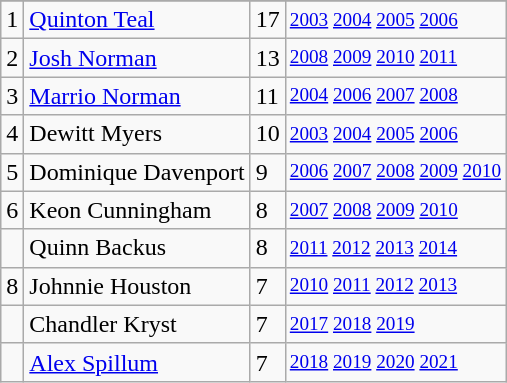<table class="wikitable">
<tr>
</tr>
<tr>
<td>1</td>
<td><a href='#'>Quinton Teal</a></td>
<td>17</td>
<td style="font-size:80%;"><a href='#'>2003</a> <a href='#'>2004</a> <a href='#'>2005</a> <a href='#'>2006</a></td>
</tr>
<tr>
<td>2</td>
<td><a href='#'>Josh Norman</a></td>
<td>13</td>
<td style="font-size:80%;"><a href='#'>2008</a> <a href='#'>2009</a> <a href='#'>2010</a> <a href='#'>2011</a></td>
</tr>
<tr>
<td>3</td>
<td><a href='#'>Marrio Norman</a></td>
<td>11</td>
<td style="font-size:80%;"><a href='#'>2004</a> <a href='#'>2006</a> <a href='#'>2007</a> <a href='#'>2008</a></td>
</tr>
<tr>
<td>4</td>
<td>Dewitt Myers</td>
<td>10</td>
<td style="font-size:80%;"><a href='#'>2003</a> <a href='#'>2004</a> <a href='#'>2005</a> <a href='#'>2006</a></td>
</tr>
<tr>
<td>5</td>
<td>Dominique Davenport</td>
<td>9</td>
<td style="font-size:80%;"><a href='#'>2006</a> <a href='#'>2007</a> <a href='#'>2008</a> <a href='#'>2009</a> <a href='#'>2010</a></td>
</tr>
<tr>
<td>6</td>
<td>Keon Cunningham</td>
<td>8</td>
<td style="font-size:80%;"><a href='#'>2007</a> <a href='#'>2008</a> <a href='#'>2009</a> <a href='#'>2010</a></td>
</tr>
<tr>
<td></td>
<td>Quinn Backus</td>
<td>8</td>
<td style="font-size:80%;"><a href='#'>2011</a> <a href='#'>2012</a> <a href='#'>2013</a> <a href='#'>2014</a></td>
</tr>
<tr>
<td>8</td>
<td>Johnnie Houston</td>
<td>7</td>
<td style="font-size:80%;"><a href='#'>2010</a> <a href='#'>2011</a> <a href='#'>2012</a> <a href='#'>2013</a></td>
</tr>
<tr>
<td></td>
<td>Chandler Kryst</td>
<td>7</td>
<td style="font-size:80%;"><a href='#'>2017</a> <a href='#'>2018</a> <a href='#'>2019</a></td>
</tr>
<tr>
<td></td>
<td><a href='#'>Alex Spillum</a></td>
<td>7</td>
<td style="font-size:80%;"><a href='#'>2018</a> <a href='#'>2019</a> <a href='#'>2020</a> <a href='#'>2021</a></td>
</tr>
</table>
